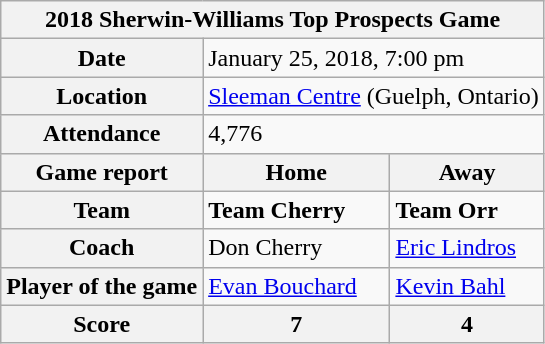<table class="wikitable">
<tr>
<th colspan="3">2018 Sherwin-Williams Top Prospects Game</th>
</tr>
<tr>
<th>Date</th>
<td colspan="2">January 25, 2018, 7:00 pm</td>
</tr>
<tr>
<th>Location</th>
<td colspan="2"><a href='#'>Sleeman Centre</a> (Guelph, Ontario)</td>
</tr>
<tr>
<th>Attendance</th>
<td colspan="2">4,776</td>
</tr>
<tr>
<th>Game report</th>
<th>Home</th>
<th>Away</th>
</tr>
<tr>
<th>Team</th>
<td><strong>Team Cherry</strong></td>
<td><strong>Team Orr</strong></td>
</tr>
<tr>
<th>Coach</th>
<td>Don Cherry</td>
<td><a href='#'>Eric Lindros</a></td>
</tr>
<tr>
<th>Player of the game</th>
<td><a href='#'>Evan Bouchard</a></td>
<td><a href='#'>Kevin Bahl</a></td>
</tr>
<tr>
<th>Score</th>
<th>7</th>
<th>4</th>
</tr>
</table>
